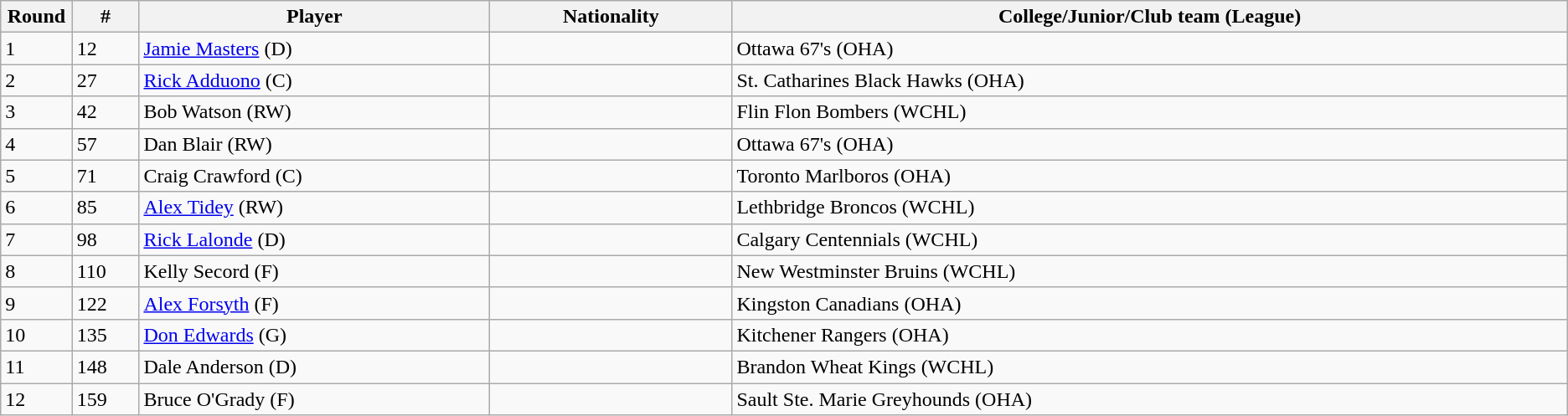<table class="wikitable">
<tr align="center">
<th bgcolor="#DDDDFF" width="4.0%">Round</th>
<th bgcolor="#DDDDFF" width="4.0%">#</th>
<th bgcolor="#DDDDFF" width="21.0%">Player</th>
<th bgcolor="#DDDDFF" width="14.5%">Nationality</th>
<th bgcolor="#DDDDFF" width="50.0%">College/Junior/Club team (League)</th>
</tr>
<tr>
<td>1</td>
<td>12</td>
<td><a href='#'>Jamie Masters</a> (D)</td>
<td></td>
<td>Ottawa 67's (OHA)</td>
</tr>
<tr>
<td>2</td>
<td>27</td>
<td><a href='#'>Rick Adduono</a> (C)</td>
<td></td>
<td>St. Catharines Black Hawks (OHA)</td>
</tr>
<tr>
<td>3</td>
<td>42</td>
<td>Bob Watson (RW)</td>
<td></td>
<td>Flin Flon Bombers (WCHL)</td>
</tr>
<tr>
<td>4</td>
<td>57</td>
<td>Dan Blair (RW)</td>
<td></td>
<td>Ottawa 67's (OHA)</td>
</tr>
<tr>
<td>5</td>
<td>71</td>
<td>Craig Crawford (C)</td>
<td></td>
<td>Toronto Marlboros (OHA)</td>
</tr>
<tr>
<td>6</td>
<td>85</td>
<td><a href='#'>Alex Tidey</a> (RW)</td>
<td></td>
<td>Lethbridge Broncos (WCHL)</td>
</tr>
<tr>
<td>7</td>
<td>98</td>
<td><a href='#'>Rick Lalonde</a> (D)</td>
<td></td>
<td>Calgary Centennials (WCHL)</td>
</tr>
<tr>
<td>8</td>
<td>110</td>
<td>Kelly Secord (F)</td>
<td></td>
<td>New Westminster Bruins (WCHL)</td>
</tr>
<tr>
<td>9</td>
<td>122</td>
<td><a href='#'>Alex Forsyth</a> (F)</td>
<td></td>
<td>Kingston Canadians (OHA)</td>
</tr>
<tr>
<td>10</td>
<td>135</td>
<td><a href='#'>Don Edwards</a> (G)</td>
<td></td>
<td>Kitchener Rangers (OHA)</td>
</tr>
<tr>
<td>11</td>
<td>148</td>
<td>Dale Anderson (D)</td>
<td></td>
<td>Brandon Wheat Kings (WCHL)</td>
</tr>
<tr>
<td>12</td>
<td>159</td>
<td>Bruce O'Grady (F)</td>
<td></td>
<td>Sault Ste. Marie Greyhounds (OHA)</td>
</tr>
</table>
